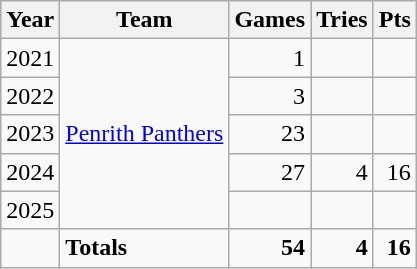<table class="wikitable">
<tr>
<th>Year</th>
<th>Team</th>
<th>Games</th>
<th>Tries</th>
<th>Pts</th>
</tr>
<tr>
<td align=center>2021</td>
<td rowspan=5> <a href='#'>Penrith Panthers</a></td>
<td align=right>1</td>
<td align=right></td>
<td align=right></td>
</tr>
<tr>
<td align=center>2022</td>
<td align=right>3</td>
<td align=right></td>
<td align=right></td>
</tr>
<tr>
<td align=center>2023</td>
<td align=right>23</td>
<td align=right></td>
<td align=right></td>
</tr>
<tr>
<td align=center>2024</td>
<td align=right>27</td>
<td align=right>4</td>
<td align=right>16</td>
</tr>
<tr>
<td align=center>2025</td>
<td align=right></td>
<td align=right></td>
<td align=right></td>
</tr>
<tr>
<td></td>
<td align=left><strong>Totals</strong></td>
<td align=right><strong>54</strong></td>
<td align=right><strong>4</strong></td>
<td align=right><strong>16</strong></td>
</tr>
</table>
